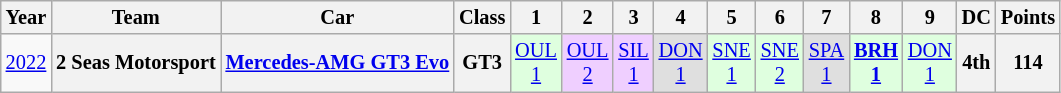<table class="wikitable" style="text-align:center; font-size:85%">
<tr>
<th>Year</th>
<th>Team</th>
<th>Car</th>
<th>Class</th>
<th>1</th>
<th>2</th>
<th>3</th>
<th>4</th>
<th>5</th>
<th>6</th>
<th>7</th>
<th>8</th>
<th>9</th>
<th>DC</th>
<th>Points</th>
</tr>
<tr>
<td><a href='#'>2022</a></td>
<th nowrap>2 Seas Motorsport</th>
<th nowrap><a href='#'>Mercedes-AMG GT3 Evo</a></th>
<th>GT3</th>
<td style="background:#DFFFDF;"><a href='#'>OUL<br>1</a><br></td>
<td style="background:#EFCFFF;"><a href='#'>OUL<br>2</a><br></td>
<td style="background:#EFCFFF;"><a href='#'>SIL<br>1</a><br></td>
<td style="background:#DFDFDF;"><a href='#'>DON<br>1</a><br></td>
<td style="background:#DFFFDF;"><a href='#'>SNE<br>1</a><br></td>
<td style="background:#DFFFDF;"><a href='#'>SNE<br>2</a><br></td>
<td style="background:#DFDFDF;"><a href='#'>SPA<br>1</a><br></td>
<td style="background:#DFFFDF;"><strong><a href='#'>BRH<br>1</a></strong><br></td>
<td style="background:#DFFFDF;"><a href='#'>DON<br>1</a><br></td>
<th>4th</th>
<th>114</th>
</tr>
</table>
